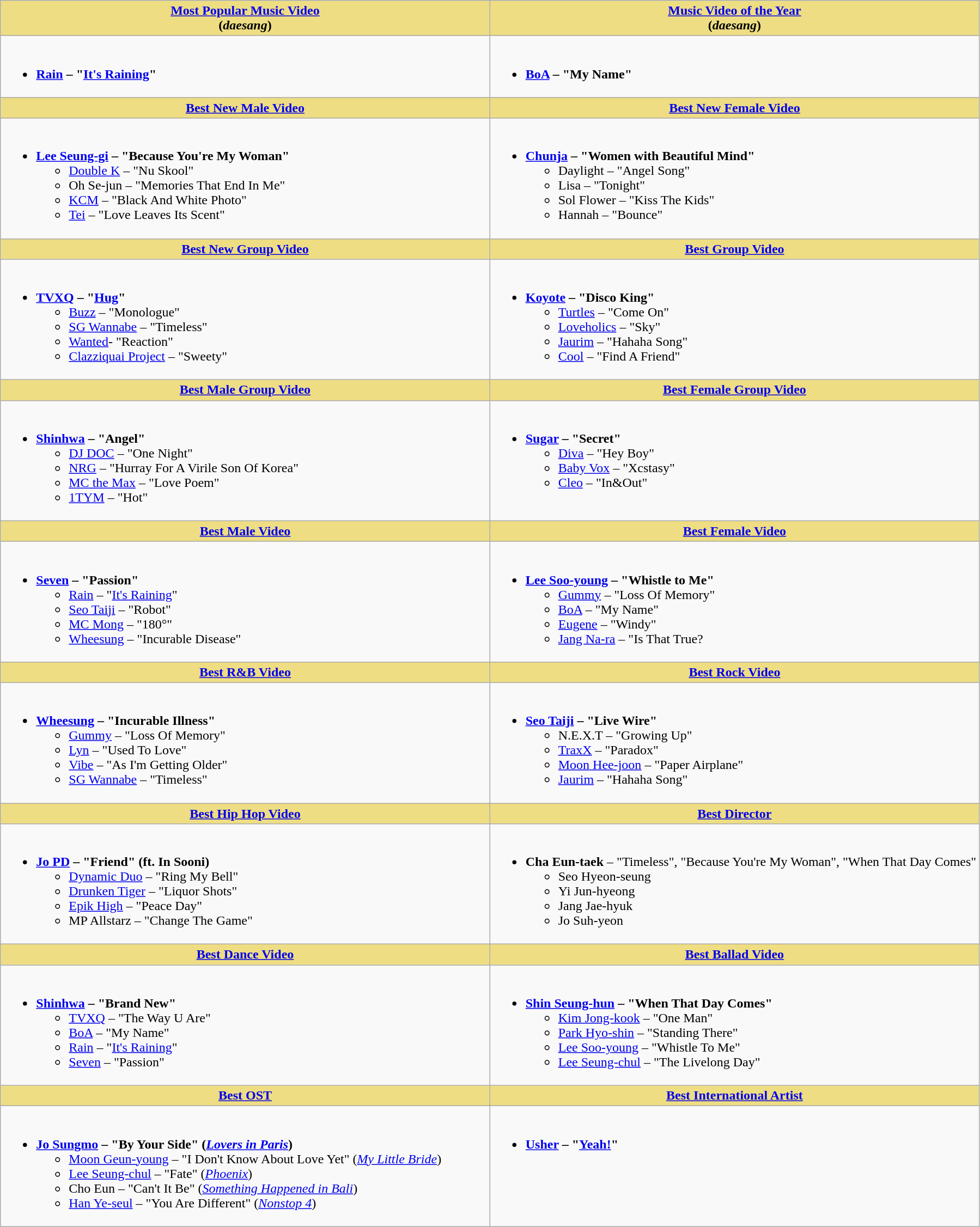<table class="wikitable">
<tr>
<th style="background:#EEDD82; width:50%"><a href='#'>Most Popular Music Video</a><br>(<em>daesang</em>)</th>
<th style="background:#EEDD82; width:50%"><a href='#'>Music Video of the Year</a><br>(<em>daesang</em>)</th>
</tr>
<tr>
<td style="vertical-align:top"><br><ul><li><strong><a href='#'>Rain</a> – "<a href='#'>It's Raining</a>"</strong></li></ul></td>
<td style="vertical-align:top"><br><ul><li><strong><a href='#'>BoA</a> – "My Name"</strong></li></ul></td>
</tr>
<tr>
<th style="background:#EEDD82; width:50%"><a href='#'>Best New Male Video</a></th>
<th style="background:#EEDD82; width:50%"><a href='#'>Best New Female Video</a></th>
</tr>
<tr>
<td style="vertical-align:top"><br><ul><li><strong><a href='#'>Lee Seung-gi</a> – "Because You're My Woman"</strong><ul><li><a href='#'>Double K</a> – "Nu Skool"</li><li>Oh Se-jun – "Memories That End In Me"</li><li><a href='#'>KCM</a> – "Black And White Photo"</li><li><a href='#'>Tei</a> – "Love Leaves Its Scent"</li></ul></li></ul></td>
<td style="vertical-align:top"><br><ul><li><strong><a href='#'>Chunja</a> – "Women with Beautiful Mind"</strong><ul><li>Daylight – "Angel Song"</li><li>Lisa – "Tonight"</li><li>Sol Flower – "Kiss The Kids"</li><li>Hannah – "Bounce"</li></ul></li></ul></td>
</tr>
<tr>
<th style="background:#EEDD82; width:50%"><a href='#'>Best New Group Video</a></th>
<th style="background:#EEDD82; width:50%"><a href='#'>Best Group Video</a></th>
</tr>
<tr>
<td style="vertical-align:top"><br><ul><li><strong><a href='#'>TVXQ</a> – "<a href='#'>Hug</a>"</strong><ul><li><a href='#'>Buzz</a> – "Monologue"</li><li><a href='#'>SG Wannabe</a> – "Timeless"</li><li><a href='#'>Wanted</a>- "Reaction"</li><li><a href='#'>Clazziquai Project</a> – "Sweety"</li></ul></li></ul></td>
<td style="vertical-align:top"><br><ul><li><strong><a href='#'>Koyote</a> – "Disco King"</strong><ul><li><a href='#'>Turtles</a> – "Come On"</li><li><a href='#'>Loveholics</a> – "Sky"</li><li><a href='#'>Jaurim</a> – "Hahaha Song"</li><li><a href='#'>Cool</a> – "Find A Friend"</li></ul></li></ul></td>
</tr>
<tr>
<th style="background:#EEDD82; width:50%"><a href='#'>Best Male Group Video</a></th>
<th style="background:#EEDD82; width:50%"><a href='#'>Best Female Group Video</a></th>
</tr>
<tr>
<td style="vertical-align:top"><br><ul><li><strong><a href='#'>Shinhwa</a> – "Angel"</strong><ul><li><a href='#'>DJ DOC</a> – "One Night"</li><li><a href='#'>NRG</a> – "Hurray For A Virile Son Of Korea"</li><li><a href='#'>MC the Max</a> – "Love Poem"</li><li><a href='#'>1TYM</a> – "Hot"</li></ul></li></ul></td>
<td style="vertical-align:top"><br><ul><li><strong><a href='#'>Sugar</a> – "Secret"</strong><ul><li><a href='#'>Diva</a> – "Hey Boy"</li><li><a href='#'>Baby Vox</a> – "Xcstasy"</li><li><a href='#'>Cleo</a> – "In&Out"</li></ul></li></ul></td>
</tr>
<tr>
<th style="background:#EEDD82; width:50%"><a href='#'>Best Male Video</a></th>
<th style="background:#EEDD82; width:50%"><a href='#'>Best Female Video</a></th>
</tr>
<tr>
<td style="vertical-align:top"><br><ul><li><strong><a href='#'>Seven</a> – "Passion"</strong><ul><li><a href='#'>Rain</a> – "<a href='#'>It's Raining</a>"</li><li><a href='#'>Seo Taiji</a> – "Robot"</li><li><a href='#'>MC Mong</a> – "180°"</li><li><a href='#'>Wheesung</a> – "Incurable Disease"</li></ul></li></ul></td>
<td valign="top"><br><ul><li><strong><a href='#'>Lee Soo-young</a> – "Whistle to Me"</strong><ul><li><a href='#'>Gummy</a> – "Loss Of Memory"</li><li><a href='#'>BoA</a> – "My Name"</li><li><a href='#'>Eugene</a> – "Windy"</li><li><a href='#'>Jang Na-ra</a> – "Is That True?</li></ul></li></ul></td>
</tr>
<tr>
<th style="background:#EEDD82; width:50%"><a href='#'>Best R&B Video</a></th>
<th style="background:#EEDD82; width:50%"><a href='#'>Best Rock Video</a></th>
</tr>
<tr>
<td style="vertical-align:top"><br><ul><li><strong><a href='#'>Wheesung</a> – "Incurable Illness"</strong><ul><li><a href='#'>Gummy</a> – "Loss Of Memory"</li><li><a href='#'>Lyn</a> – "Used To Love"</li><li><a href='#'>Vibe</a> – "As I'm Getting Older"</li><li><a href='#'>SG Wannabe</a> – "Timeless"</li></ul></li></ul></td>
<td style="vertical-align:top"><br><ul><li><strong><a href='#'>Seo Taiji</a> – "Live Wire"</strong><ul><li>N.E.X.T – "Growing Up"</li><li><a href='#'>TraxX</a> – "Paradox"</li><li><a href='#'>Moon Hee-joon</a> – "Paper Airplane"</li><li><a href='#'>Jaurim</a> – "Hahaha Song"</li></ul></li></ul></td>
</tr>
<tr>
<th style="background:#EEDD82; width:50%"><a href='#'>Best Hip Hop Video</a></th>
<th style="background:#EEDD82; width:50%"><a href='#'>Best Director</a></th>
</tr>
<tr>
<td style="vertical-align:top"><br><ul><li><strong><a href='#'>Jo PD</a> – "Friend" (ft. In Sooni)</strong><ul><li><a href='#'>Dynamic Duo</a> – "Ring My Bell"</li><li><a href='#'>Drunken Tiger</a> – "Liquor Shots"</li><li><a href='#'>Epik High</a> – "Peace Day"</li><li>MP Allstarz – "Change The Game"</li></ul></li></ul></td>
<td valign="top"><br><ul><li><strong>Cha Eun-taek</strong> – "Timeless", "Because You're My Woman", "When That Day Comes"<ul><li>Seo Hyeon-seung</li><li>Yi Jun-hyeong</li><li>Jang Jae-hyuk</li><li>Jo Suh-yeon</li></ul></li></ul></td>
</tr>
<tr>
<th style="background:#EEDD82; width:50%"><a href='#'>Best Dance Video</a></th>
<th style="background:#EEDD82; width:50%"><a href='#'>Best Ballad Video</a></th>
</tr>
<tr>
<td style="vertical-align:top"><br><ul><li><strong><a href='#'>Shinhwa</a> – "Brand New"</strong><ul><li><a href='#'>TVXQ</a> – "The Way U Are"</li><li><a href='#'>BoA</a> – "My Name"</li><li><a href='#'>Rain</a> – "<a href='#'>It's Raining</a>"</li><li><a href='#'>Seven</a> – "Passion"</li></ul></li></ul></td>
<td style="vertical-align:top"><br><ul><li><strong><a href='#'>Shin Seung-hun</a> – "When That Day Comes"</strong><ul><li><a href='#'>Kim Jong-kook</a> – "One Man"</li><li><a href='#'>Park Hyo-shin</a> – "Standing There"</li><li><a href='#'>Lee Soo-young</a> – "Whistle To Me"</li><li><a href='#'>Lee Seung-chul</a> – "The Livelong Day"</li></ul></li></ul></td>
</tr>
<tr>
<th style="background:#EEDD82; width:50%"><a href='#'>Best OST</a></th>
<th style="background:#EEDD82; width:50%"><a href='#'>Best International Artist</a></th>
</tr>
<tr>
<td style="vertical-align:top"><br><ul><li><strong><a href='#'>Jo Sungmo</a> – "By Your Side" (<em><a href='#'>Lovers in Paris</a></em>)</strong><ul><li><a href='#'>Moon Geun-young</a> – "I Don't Know About Love Yet" (<em><a href='#'>My Little Bride</a></em>)</li><li><a href='#'>Lee Seung-chul</a> – "Fate" (<em><a href='#'>Phoenix</a></em>)</li><li>Cho Eun – "Can't It Be" (<em><a href='#'>Something Happened in Bali</a></em>)</li><li><a href='#'>Han Ye-seul</a> – "You Are Different" (<em><a href='#'>Nonstop 4</a></em>)</li></ul></li></ul></td>
<td style="vertical-align:top"><br><ul><li><strong><a href='#'>Usher</a> – "<a href='#'>Yeah!</a>"</strong></li></ul></td>
</tr>
</table>
